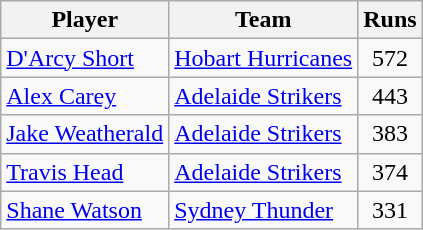<table class="wikitable" style="text-align: center;">
<tr>
<th>Player</th>
<th>Team</th>
<th>Runs</th>
</tr>
<tr>
<td style="text-align:left"><a href='#'>D'Arcy Short</a></td>
<td style="text-align:left"><a href='#'>Hobart Hurricanes</a></td>
<td>572</td>
</tr>
<tr>
<td style="text-align:left"><a href='#'>Alex Carey</a></td>
<td style="text-align:left"><a href='#'>Adelaide Strikers</a></td>
<td>443</td>
</tr>
<tr>
<td style="text-align:left"><a href='#'>Jake Weatherald</a></td>
<td style="text-align:left"><a href='#'>Adelaide Strikers</a></td>
<td>383</td>
</tr>
<tr>
<td style="text-align:left"><a href='#'>Travis Head</a></td>
<td style="text-align:left"><a href='#'>Adelaide Strikers</a></td>
<td>374</td>
</tr>
<tr>
<td style="text-align:left"><a href='#'>Shane Watson</a></td>
<td style="text-align:left"><a href='#'>Sydney Thunder</a></td>
<td>331</td>
</tr>
</table>
